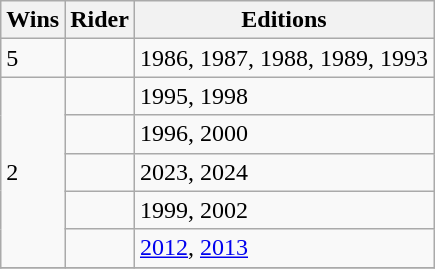<table class="wikitable">
<tr>
<th>Wins</th>
<th>Rider</th>
<th>Editions</th>
</tr>
<tr>
<td>5</td>
<td></td>
<td>1986, 1987, 1988, 1989, 1993</td>
</tr>
<tr>
<td rowspan= 5>2</td>
<td></td>
<td>1995, 1998</td>
</tr>
<tr>
<td></td>
<td>1996, 2000</td>
</tr>
<tr>
<td></td>
<td>2023, 2024</td>
</tr>
<tr>
<td></td>
<td>1999, 2002</td>
</tr>
<tr>
<td></td>
<td><a href='#'>2012</a>, <a href='#'>2013</a></td>
</tr>
<tr>
</tr>
</table>
